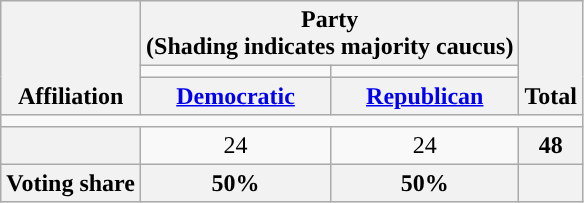<table class=wikitable style="text-align:center">
<tr style="vertical-align:bottom;">
<th rowspan=3>Affiliation</th>
<th colspan=2>Party <div>(Shading indicates majority caucus)</div></th>
<th rowspan=3>Total</th>
</tr>
<tr style="height:5px">
<td style="background-color:"></td>
<td style="background-color:"></td>
</tr>
<tr>
<th><a href='#'>Democratic</a></th>
<th><a href='#'>Republican</a></th>
</tr>
<tr>
<td colspan=5></td>
</tr>
<tr>
<th nowrap style="font-size:80%"></th>
<td>24</td>
<td>24</td>
<th>48</th>
</tr>
<tr>
<th>Voting share</th>
<th>50%</th>
<th>50%</th>
<th colspan=2></th>
</tr>
</table>
